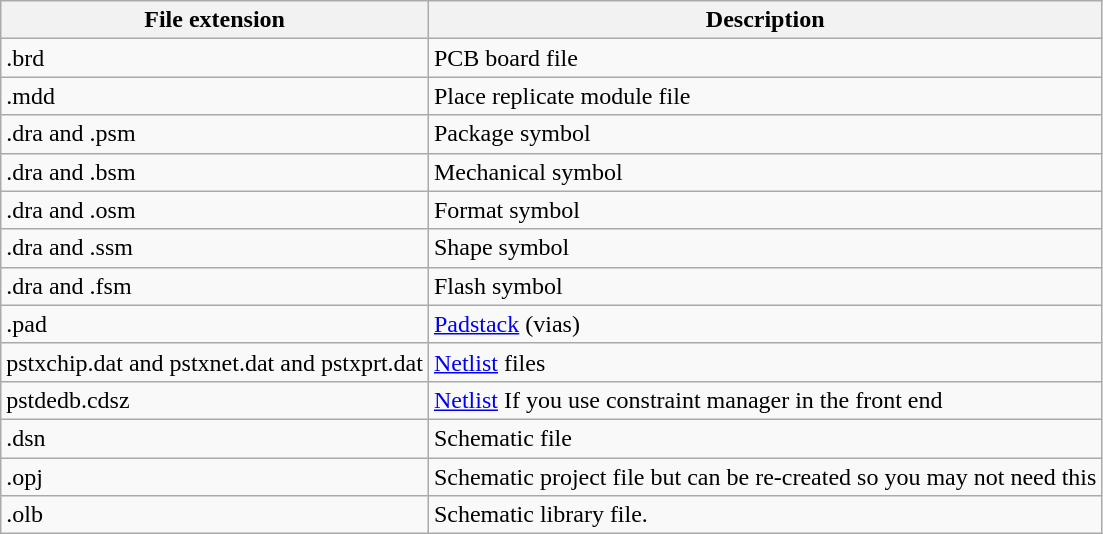<table class="wikitable">
<tr>
<th>File extension</th>
<th>Description</th>
</tr>
<tr>
<td>.brd</td>
<td>PCB board file</td>
</tr>
<tr>
<td>.mdd</td>
<td>Place replicate module file</td>
</tr>
<tr>
<td>.dra and .psm</td>
<td>Package symbol</td>
</tr>
<tr>
<td>.dra and .bsm</td>
<td>Mechanical symbol</td>
</tr>
<tr>
<td>.dra and .osm</td>
<td>Format symbol</td>
</tr>
<tr>
<td>.dra and .ssm</td>
<td>Shape symbol</td>
</tr>
<tr>
<td>.dra and .fsm</td>
<td>Flash symbol</td>
</tr>
<tr>
<td>.pad</td>
<td><a href='#'>Padstack</a> (vias)</td>
</tr>
<tr>
<td>pstxchip.dat and pstxnet.dat and pstxprt.dat</td>
<td><a href='#'>Netlist</a> files</td>
</tr>
<tr>
<td>pstdedb.cdsz</td>
<td><a href='#'>Netlist</a> If you use constraint manager in the front end</td>
</tr>
<tr>
<td>.dsn</td>
<td>Schematic file</td>
</tr>
<tr>
<td>.opj</td>
<td>Schematic project file but can be re-created so you may not need this</td>
</tr>
<tr>
<td>.olb</td>
<td>Schematic library file.</td>
</tr>
</table>
